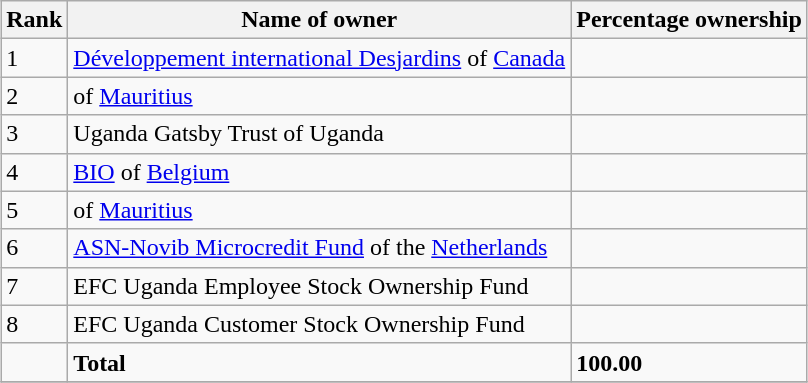<table class="wikitable sortable" style="margin: 0.5em auto">
<tr>
<th>Rank</th>
<th>Name of owner</th>
<th>Percentage ownership</th>
</tr>
<tr>
<td>1</td>
<td><a href='#'>Développement international Desjardins</a> of <a href='#'>Canada</a></td>
<td></td>
</tr>
<tr>
<td>2</td>
<td> of <a href='#'>Mauritius</a></td>
<td></td>
</tr>
<tr>
<td>3</td>
<td>Uganda Gatsby Trust of Uganda</td>
<td></td>
</tr>
<tr>
<td>4</td>
<td><a href='#'>BIO</a> of <a href='#'>Belgium</a></td>
<td></td>
</tr>
<tr>
<td>5</td>
<td> of <a href='#'>Mauritius</a></td>
<td></td>
</tr>
<tr>
<td>6</td>
<td><a href='#'>ASN-Novib Microcredit Fund</a> of the <a href='#'>Netherlands</a></td>
<td></td>
</tr>
<tr>
<td>7</td>
<td>EFC Uganda Employee Stock Ownership Fund</td>
<td></td>
</tr>
<tr>
<td>8</td>
<td>EFC Uganda Customer Stock Ownership Fund</td>
<td></td>
</tr>
<tr>
<td></td>
<td><strong>Total</strong></td>
<td><strong>100.00</strong></td>
</tr>
<tr>
</tr>
</table>
